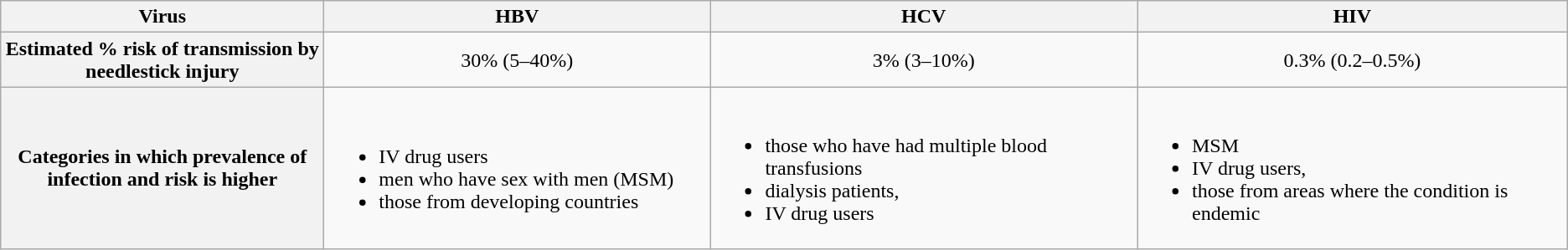<table class="wikitable">
<tr>
<th width=250px>Virus</th>
<th width=300px>HBV</th>
<th>HCV</th>
<th>HIV</th>
</tr>
<tr>
<th>Estimated % risk of transmission by needlestick injury</th>
<td style="text-align:center">30% (5–40%)</td>
<td style="text-align:center">3% (3–10%)</td>
<td style="text-align:center">0.3% (0.2–0.5%)</td>
</tr>
<tr>
<th>Categories in which prevalence of infection and risk is higher</th>
<td><br><ul><li>IV drug users</li><li>men who have sex with men (MSM)</li><li>those from developing countries</li></ul></td>
<td><br><ul><li>those who have had multiple blood transfusions</li><li>dialysis patients,</li><li>IV drug users</li></ul></td>
<td><br><ul><li>MSM</li><li>IV drug users,</li><li>those from areas where the condition is endemic</li></ul></td>
</tr>
</table>
